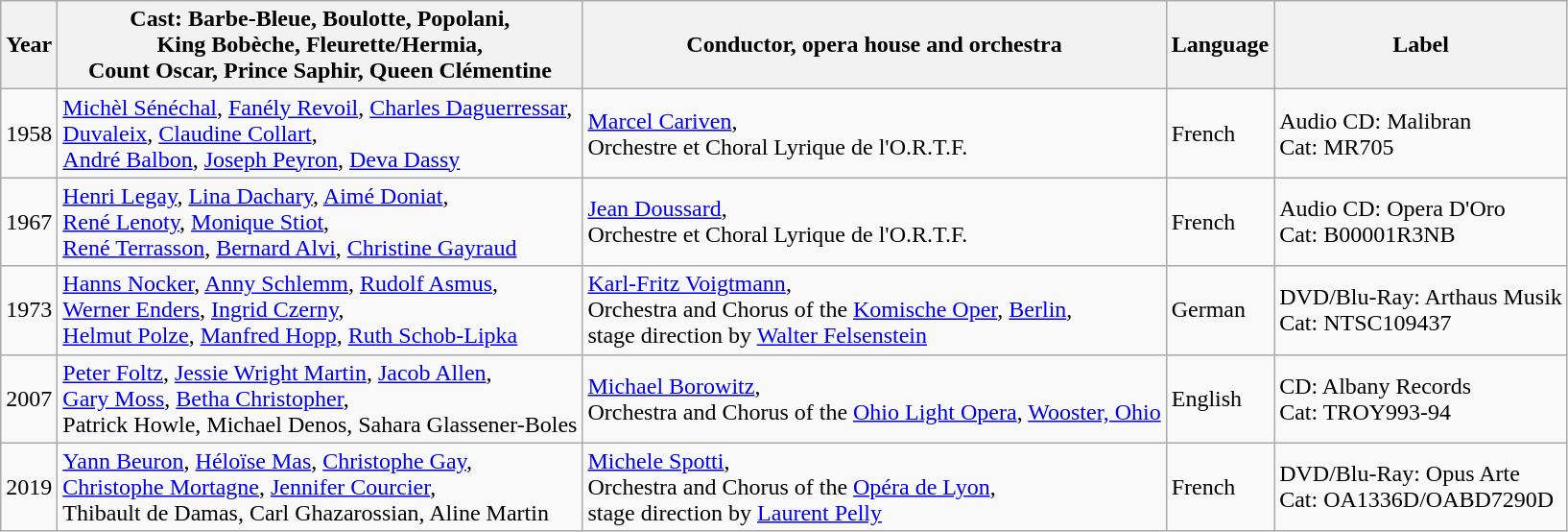<table class="wikitable">
<tr>
<th>Year</th>
<th>Cast: Barbe-Bleue, Boulotte, Popolani,<br>King Bobèche, Fleurette/Hermia,<br>Count Oscar, Prince Saphir, Queen Clémentine</th>
<th>Conductor, opera house and orchestra</th>
<th>Language</th>
<th>Label</th>
</tr>
<tr>
<td>1958</td>
<td><a href='#'>Michèl Sénéchal</a>, <a href='#'>Fanély Revoil</a>, <a href='#'>Charles Daguerressar</a>,<br><a href='#'>Duvaleix</a>, <a href='#'>Claudine Collart</a>,<br><a href='#'>André Balbon</a>, <a href='#'>Joseph Peyron</a>, <a href='#'>Deva Dassy</a></td>
<td><a href='#'>Marcel Cariven</a>,<br>Orchestre et Choral Lyrique de l'O.R.T.F.</td>
<td>French</td>
<td>Audio CD: Malibran<br>Cat: MR705</td>
</tr>
<tr>
<td>1967</td>
<td><a href='#'>Henri Legay</a>, <a href='#'>Lina Dachary</a>, <a href='#'>Aimé Doniat</a>,<br><a href='#'>René Lenoty</a>, <a href='#'>Monique Stiot</a>,<br><a href='#'>René Terrasson</a>, <a href='#'>Bernard Alvi</a>, <a href='#'>Christine Gayraud</a></td>
<td><a href='#'>Jean Doussard</a>,<br>Orchestre et Choral Lyrique de l'O.R.T.F.</td>
<td>French</td>
<td>Audio CD: Opera D'Oro<br>Cat: B00001R3NB</td>
</tr>
<tr>
<td>1973</td>
<td><a href='#'>Hanns Nocker</a>, <a href='#'>Anny Schlemm</a>, <a href='#'>Rudolf Asmus</a>,<br><a href='#'>Werner Enders</a>, <a href='#'>Ingrid Czerny</a>,<br><a href='#'>Helmut Polze</a>, <a href='#'>Manfred Hopp</a>, <a href='#'>Ruth Schob-Lipka</a></td>
<td><a href='#'>Karl-Fritz Voigtmann</a>,<br>Orchestra and Chorus of the <a href='#'>Komische Oper</a>, <a href='#'>Berlin</a>,<br>stage direction by <a href='#'>Walter Felsenstein</a></td>
<td>German</td>
<td>DVD/Blu-Ray: Arthaus Musik<br>Cat: NTSC109437</td>
</tr>
<tr>
<td>2007</td>
<td><a href='#'>Peter Foltz</a>, <a href='#'>Jessie Wright Martin</a>, <a href='#'>Jacob Allen</a>,<br><a href='#'>Gary Moss</a>, <a href='#'>Betha Christopher</a>,<br>Patrick Howle, Michael Denos, Sahara Glassener-Boles</td>
<td><a href='#'>Michael Borowitz</a>,<br>Orchestra and Chorus of the <a href='#'>Ohio Light Opera</a>, <a href='#'>Wooster, Ohio</a></td>
<td>English</td>
<td>CD: Albany Records<br>Cat: TROY993-94</td>
</tr>
<tr>
<td>2019</td>
<td><a href='#'>Yann Beuron</a>, <a href='#'>Héloïse Mas</a>, <a href='#'>Christophe Gay</a>,<br><a href='#'>Christophe Mortagne</a>, <a href='#'>Jennifer Courcier</a>,<br>Thibault de Damas, Carl Ghazarossian, Aline Martin</td>
<td><a href='#'>Michele Spotti</a>,<br>Orchestra and Chorus of the <a href='#'>Opéra de Lyon</a>,<br>stage direction by <a href='#'>Laurent Pelly</a></td>
<td>French</td>
<td>DVD/Blu-Ray: Opus Arte<br>Cat: OA1336D/OABD7290D</td>
</tr>
</table>
